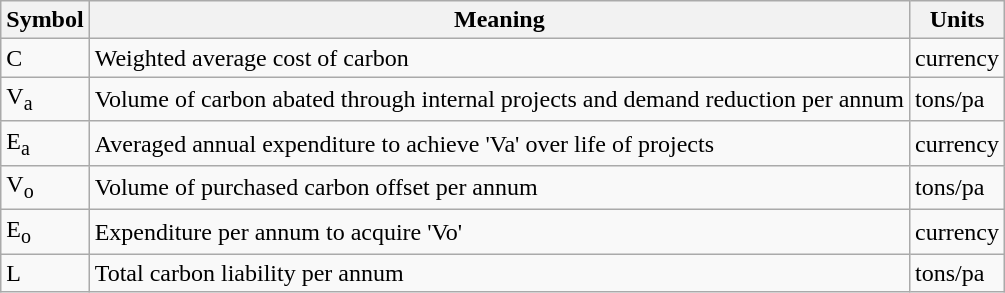<table class="wikitable">
<tr>
<th>Symbol</th>
<th>Meaning</th>
<th>Units</th>
</tr>
<tr>
<td>C</td>
<td>Weighted average cost of carbon</td>
<td>currency</td>
</tr>
<tr>
<td>V<sub>a</sub></td>
<td>Volume of carbon abated through internal projects and demand reduction per annum</td>
<td>tons/pa</td>
</tr>
<tr>
<td>E<sub>a</sub></td>
<td>Averaged annual expenditure to achieve 'Va' over life of projects</td>
<td>currency</td>
</tr>
<tr>
<td>V<sub>o</sub></td>
<td>Volume of purchased carbon offset per annum</td>
<td>tons/pa</td>
</tr>
<tr>
<td>E<sub>o</sub></td>
<td>Expenditure per annum to acquire 'Vo'</td>
<td>currency</td>
</tr>
<tr>
<td>L</td>
<td>Total carbon liability per annum</td>
<td>tons/pa</td>
</tr>
</table>
